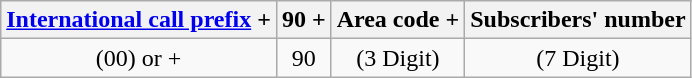<table class="wikitable" border=1>
<tr>
<th><a href='#'>International call prefix</a> +</th>
<th>90 +</th>
<th>Area code +</th>
<th>Subscribers' number</th>
</tr>
<tr>
<td colspan=1 align="center">(00) or +</td>
<td colspan=1 align="center">90</td>
<td colspan=1 align="center">(3 Digit)</td>
<td colspan=1 align="center">(7 Digit)</td>
</tr>
</table>
